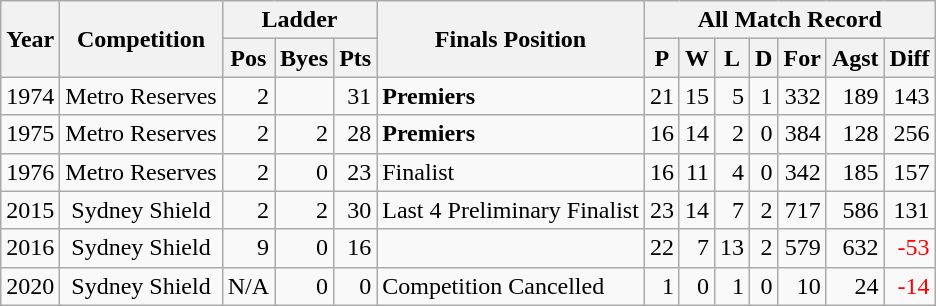<table class="wikitable" width="auto" style="text-align: right">
<tr>
<th rowspan=2>Year</th>
<th rowspan=2>Competition</th>
<th colspan=3>Ladder</th>
<th rowspan=2>Finals Position</th>
<th colspan=7>All Match Record</th>
</tr>
<tr>
<th>Pos</th>
<th>Byes</th>
<th>Pts</th>
<th>P</th>
<th>W</th>
<th>L</th>
<th>D</th>
<th>For</th>
<th>Agst</th>
<th>Diff</th>
</tr>
<tr>
<td>1974</td>
<td align=center>Metro Reserves</td>
<td>2</td>
<td></td>
<td>31</td>
<td align=left><strong>Premiers</strong></td>
<td>21</td>
<td>15</td>
<td>5</td>
<td>1</td>
<td>332</td>
<td>189</td>
<td>143</td>
</tr>
<tr>
<td>1975</td>
<td align=center>Metro Reserves</td>
<td>2</td>
<td>2</td>
<td>28</td>
<td align=left><strong>Premiers</strong></td>
<td>16</td>
<td>14</td>
<td>2</td>
<td>0</td>
<td>384</td>
<td>128</td>
<td>256</td>
</tr>
<tr>
<td>1976</td>
<td align=center>Metro Reserves</td>
<td>2</td>
<td>0</td>
<td>23</td>
<td align=left>Finalist</td>
<td>16</td>
<td>11</td>
<td>4</td>
<td>0</td>
<td>342</td>
<td>185</td>
<td>157</td>
</tr>
<tr>
<td>2015</td>
<td align=center>Sydney Shield</td>
<td>2</td>
<td>2</td>
<td>30</td>
<td align=left>Last 4 Preliminary Finalist</td>
<td>23</td>
<td>14</td>
<td>7</td>
<td>2</td>
<td>717</td>
<td>586</td>
<td>131</td>
</tr>
<tr>
<td>2016</td>
<td align=center>Sydney Shield</td>
<td>9</td>
<td>0</td>
<td>16</td>
<td align=left></td>
<td>22</td>
<td>7</td>
<td>13</td>
<td>2</td>
<td>579</td>
<td>632</td>
<td style="color:red;">-53</td>
</tr>
<tr>
<td>2020</td>
<td align=center>Sydney Shield</td>
<td>N/A</td>
<td>0</td>
<td>0</td>
<td align=left>Competition Cancelled</td>
<td>1</td>
<td>0</td>
<td>1</td>
<td>0</td>
<td>10</td>
<td>24</td>
<td style="color:red;">-14</td>
</tr>
</table>
